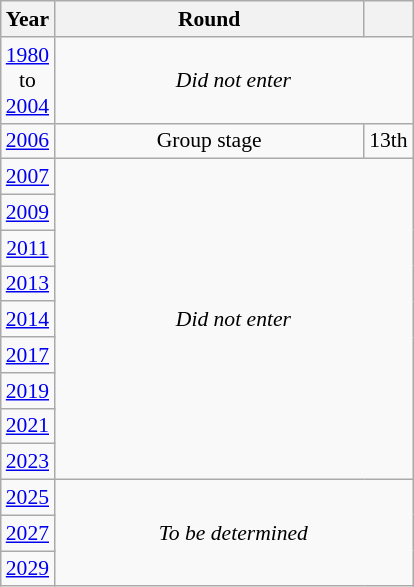<table class="wikitable" style="text-align: center; font-size:90%">
<tr>
<th>Year</th>
<th style="width:200px">Round</th>
<th></th>
</tr>
<tr>
<td><a href='#'>1980</a><br>to<br><a href='#'>2004</a></td>
<td colspan="2"><em>Did not enter</em></td>
</tr>
<tr>
<td><a href='#'>2006</a></td>
<td>Group stage</td>
<td>13th</td>
</tr>
<tr>
<td><a href='#'>2007</a></td>
<td colspan="2" rowspan="9"><em>Did not enter</em></td>
</tr>
<tr>
<td><a href='#'>2009</a></td>
</tr>
<tr>
<td><a href='#'>2011</a></td>
</tr>
<tr>
<td><a href='#'>2013</a></td>
</tr>
<tr>
<td><a href='#'>2014</a></td>
</tr>
<tr>
<td><a href='#'>2017</a></td>
</tr>
<tr>
<td><a href='#'>2019</a></td>
</tr>
<tr>
<td><a href='#'>2021</a></td>
</tr>
<tr>
<td><a href='#'>2023</a></td>
</tr>
<tr>
<td><a href='#'>2025</a></td>
<td colspan="2" rowspan="3"><em>To be determined</em></td>
</tr>
<tr>
<td><a href='#'>2027</a></td>
</tr>
<tr>
<td><a href='#'>2029</a></td>
</tr>
</table>
